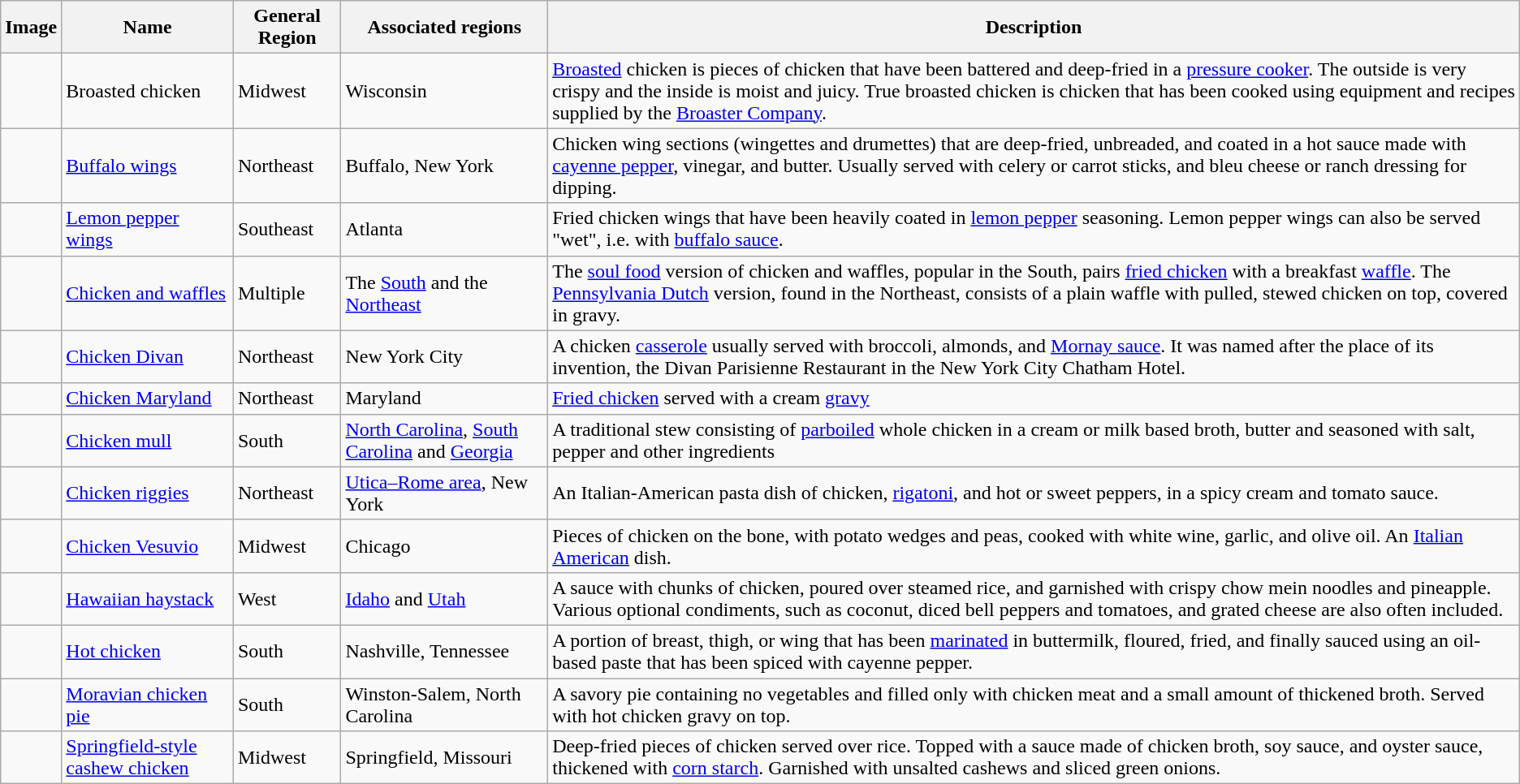<table class="wikitable sortable">
<tr>
<th class="unsortable">Image</th>
<th>Name</th>
<th>General Region</th>
<th>Associated regions</th>
<th class="unsortable">Description</th>
</tr>
<tr>
<td></td>
<td>Broasted chicken</td>
<td>Midwest</td>
<td>Wisconsin</td>
<td><a href='#'>Broasted</a> chicken is pieces of chicken that have been battered and deep-fried in a <a href='#'>pressure cooker</a>.  The outside is very crispy and the inside is moist and juicy.  True broasted chicken is chicken that has been cooked using equipment and recipes supplied by the <a href='#'>Broaster Company</a>.</td>
</tr>
<tr>
<td></td>
<td><a href='#'>Buffalo wings</a></td>
<td>Northeast</td>
<td>Buffalo, New York</td>
<td>Chicken wing sections (wingettes and drumettes) that are deep-fried, unbreaded, and coated in a hot sauce made with <a href='#'>cayenne pepper</a>, vinegar, and butter. Usually served with celery or carrot sticks, and bleu cheese or ranch dressing for dipping.</td>
</tr>
<tr>
<td></td>
<td><a href='#'>Lemon pepper wings</a></td>
<td>Southeast</td>
<td>Atlanta</td>
<td>Fried chicken wings that have been heavily coated in <a href='#'>lemon pepper</a> seasoning. Lemon pepper wings can also be served "wet", i.e. with <a href='#'>buffalo sauce</a>.</td>
</tr>
<tr>
<td></td>
<td><a href='#'>Chicken and waffles</a></td>
<td>Multiple</td>
<td>The <a href='#'>South</a> and the <a href='#'>Northeast</a></td>
<td>The <a href='#'>soul food</a> version of chicken and waffles, popular in the South, pairs <a href='#'>fried chicken</a> with a breakfast <a href='#'>waffle</a>.  The <a href='#'>Pennsylvania Dutch</a> version, found in the Northeast, consists of a plain waffle with pulled, stewed chicken on top, covered in gravy.</td>
</tr>
<tr>
<td></td>
<td><a href='#'>Chicken Divan</a></td>
<td>Northeast</td>
<td>New York City</td>
<td>A chicken <a href='#'>casserole</a> usually served with broccoli, almonds, and <a href='#'>Mornay sauce</a>. It was named after the place of its invention, the Divan Parisienne Restaurant in the New York City Chatham Hotel.</td>
</tr>
<tr>
<td></td>
<td><a href='#'>Chicken Maryland</a></td>
<td>Northeast</td>
<td>Maryland</td>
<td><a href='#'>Fried chicken</a> served with a cream <a href='#'>gravy</a></td>
</tr>
<tr>
<td></td>
<td><a href='#'>Chicken mull</a></td>
<td>South</td>
<td><a href='#'>North Carolina</a>, <a href='#'>South Carolina</a> and <a href='#'>Georgia</a></td>
<td>A traditional stew consisting of <a href='#'>parboiled</a> whole chicken in a cream or milk based broth, butter and seasoned with salt, pepper and other ingredients</td>
</tr>
<tr>
<td></td>
<td><a href='#'>Chicken riggies</a></td>
<td>Northeast</td>
<td><a href='#'>Utica–Rome area</a>, New York</td>
<td>An Italian-American pasta dish of chicken, <a href='#'>rigatoni</a>, and hot or sweet peppers, in a spicy cream and tomato sauce.</td>
</tr>
<tr>
<td></td>
<td><a href='#'>Chicken Vesuvio</a></td>
<td>Midwest</td>
<td>Chicago</td>
<td>Pieces of chicken on the bone, with potato wedges and peas, cooked with white wine, garlic, and olive oil.  An <a href='#'>Italian American</a> dish.</td>
</tr>
<tr>
<td></td>
<td><a href='#'>Hawaiian haystack</a></td>
<td>West</td>
<td><a href='#'>Idaho</a> and <a href='#'>Utah</a></td>
<td>A sauce with chunks of chicken, poured over steamed rice, and garnished with crispy chow mein noodles and pineapple.  Various optional condiments, such as coconut, diced bell peppers and tomatoes, and grated cheese are also often included.</td>
</tr>
<tr>
<td></td>
<td><a href='#'>Hot chicken</a></td>
<td>South</td>
<td>Nashville, Tennessee</td>
<td>A portion of breast, thigh, or wing that has been <a href='#'>marinated</a> in buttermilk, floured, fried, and finally sauced using an oil-based paste that has been spiced with cayenne pepper.</td>
</tr>
<tr>
<td></td>
<td><a href='#'>Moravian chicken pie</a></td>
<td>South</td>
<td>Winston-Salem, North Carolina</td>
<td>A savory pie containing no vegetables and filled only with chicken meat and a small amount of thickened broth. Served with hot chicken gravy on top.</td>
</tr>
<tr>
<td></td>
<td><a href='#'>Springfield-style cashew chicken</a></td>
<td>Midwest</td>
<td>Springfield, Missouri</td>
<td>Deep-fried pieces of chicken served over rice.  Topped with a sauce made of chicken broth, soy sauce, and oyster sauce, thickened with <a href='#'>corn starch</a>.  Garnished with unsalted cashews and sliced green onions.</td>
</tr>
</table>
